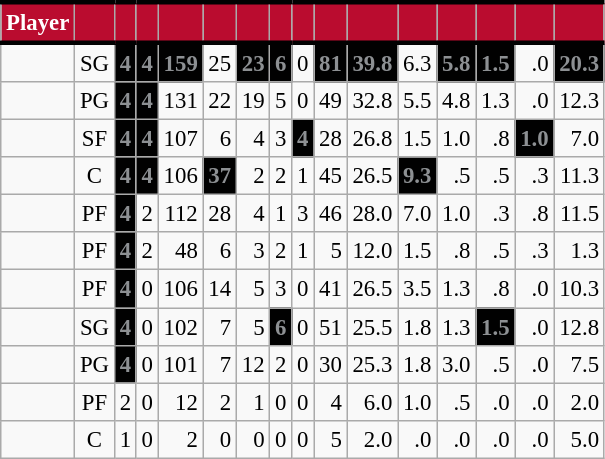<table class="wikitable sortable" style="font-size: 95%; text-align:right;">
<tr>
<th style="background:#BA0C2F; color:#FFFFFF; border-top:#010101 3px solid; border-bottom:#010101 3px solid;">Player</th>
<th style="background:#BA0C2F; color:#FFFFFF; border-top:#010101 3px solid; border-bottom:#010101 3px solid;"></th>
<th style="background:#BA0C2F; color:#FFFFFF; border-top:#010101 3px solid; border-bottom:#010101 3px solid;"></th>
<th style="background:#BA0C2F; color:#FFFFFF; border-top:#010101 3px solid; border-bottom:#010101 3px solid;"></th>
<th style="background:#BA0C2F; color:#FFFFFF; border-top:#010101 3px solid; border-bottom:#010101 3px solid;"></th>
<th style="background:#BA0C2F; color:#FFFFFF; border-top:#010101 3px solid; border-bottom:#010101 3px solid;"></th>
<th style="background:#BA0C2F; color:#FFFFFF; border-top:#010101 3px solid; border-bottom:#010101 3px solid;"></th>
<th style="background:#BA0C2F; color:#FFFFFF; border-top:#010101 3px solid; border-bottom:#010101 3px solid;"></th>
<th style="background:#BA0C2F; color:#FFFFFF; border-top:#010101 3px solid; border-bottom:#010101 3px solid;"></th>
<th style="background:#BA0C2F; color:#FFFFFF; border-top:#010101 3px solid; border-bottom:#010101 3px solid;"></th>
<th style="background:#BA0C2F; color:#FFFFFF; border-top:#010101 3px solid; border-bottom:#010101 3px solid;"></th>
<th style="background:#BA0C2F; color:#FFFFFF; border-top:#010101 3px solid; border-bottom:#010101 3px solid;"></th>
<th style="background:#BA0C2F; color:#FFFFFF; border-top:#010101 3px solid; border-bottom:#010101 3px solid;"></th>
<th style="background:#BA0C2F; color:#FFFFFF; border-top:#010101 3px solid; border-bottom:#010101 3px solid;"></th>
<th style="background:#BA0C2F; color:#FFFFFF; border-top:#010101 3px solid; border-bottom:#010101 3px solid;"></th>
<th style="background:#BA0C2F; color:#FFFFFF; border-top:#010101 3px solid; border-bottom:#010101 3px solid;"></th>
</tr>
<tr>
<td style="text-align:left;"></td>
<td style="text-align:center;">SG</td>
<td style="background:#010101; color:#8D9093;"><strong>4</strong></td>
<td style="background:#010101; color:#8D9093;"><strong>4</strong></td>
<td style="background:#010101; color:#8D9093;"><strong>159</strong></td>
<td>25</td>
<td style="background:#010101; color:#8D9093;"><strong>23</strong></td>
<td style="background:#010101; color:#8D9093;"><strong>6</strong></td>
<td>0</td>
<td style="background:#010101; color:#8D9093;"><strong>81</strong></td>
<td style="background:#010101; color:#8D9093;"><strong>39.8</strong></td>
<td>6.3</td>
<td style="background:#010101; color:#8D9093;"><strong>5.8</strong></td>
<td style="background:#010101; color:#8D9093;"><strong>1.5</strong></td>
<td>.0</td>
<td style="background:#010101; color:#8D9093;"><strong>20.3</strong></td>
</tr>
<tr>
<td style="text-align:left;"></td>
<td style="text-align:center;">PG</td>
<td style="background:#010101; color:#8D9093;"><strong>4</strong></td>
<td style="background:#010101; color:#8D9093;"><strong>4</strong></td>
<td>131</td>
<td>22</td>
<td>19</td>
<td>5</td>
<td>0</td>
<td>49</td>
<td>32.8</td>
<td>5.5</td>
<td>4.8</td>
<td>1.3</td>
<td>.0</td>
<td>12.3</td>
</tr>
<tr>
<td style="text-align:left;"></td>
<td style="text-align:center;">SF</td>
<td style="background:#010101; color:#8D9093;"><strong>4</strong></td>
<td style="background:#010101; color:#8D9093;"><strong>4</strong></td>
<td>107</td>
<td>6</td>
<td>4</td>
<td>3</td>
<td style="background:#010101; color:#8D9093;"><strong>4</strong></td>
<td>28</td>
<td>26.8</td>
<td>1.5</td>
<td>1.0</td>
<td>.8</td>
<td style="background:#010101; color:#8D9093;"><strong>1.0</strong></td>
<td>7.0</td>
</tr>
<tr>
<td style="text-align:left;"></td>
<td style="text-align:center;">C</td>
<td style="background:#010101; color:#8D9093;"><strong>4</strong></td>
<td style="background:#010101; color:#8D9093;"><strong>4</strong></td>
<td>106</td>
<td style="background:#010101; color:#8D9093;"><strong>37</strong></td>
<td>2</td>
<td>2</td>
<td>1</td>
<td>45</td>
<td>26.5</td>
<td style="background:#010101; color:#8D9093;"><strong>9.3</strong></td>
<td>.5</td>
<td>.5</td>
<td>.3</td>
<td>11.3</td>
</tr>
<tr>
<td style="text-align:left;"></td>
<td style="text-align:center;">PF</td>
<td style="background:#010101; color:#8D9093;"><strong>4</strong></td>
<td>2</td>
<td>112</td>
<td>28</td>
<td>4</td>
<td>1</td>
<td>3</td>
<td>46</td>
<td>28.0</td>
<td>7.0</td>
<td>1.0</td>
<td>.3</td>
<td>.8</td>
<td>11.5</td>
</tr>
<tr>
<td style="text-align:left;"></td>
<td style="text-align:center;">PF</td>
<td style="background:#010101; color:#8D9093;"><strong>4</strong></td>
<td>2</td>
<td>48</td>
<td>6</td>
<td>3</td>
<td>2</td>
<td>1</td>
<td>5</td>
<td>12.0</td>
<td>1.5</td>
<td>.8</td>
<td>.5</td>
<td>.3</td>
<td>1.3</td>
</tr>
<tr>
<td style="text-align:left;"></td>
<td style="text-align:center;">PF</td>
<td style="background:#010101; color:#8D9093;"><strong>4</strong></td>
<td>0</td>
<td>106</td>
<td>14</td>
<td>5</td>
<td>3</td>
<td>0</td>
<td>41</td>
<td>26.5</td>
<td>3.5</td>
<td>1.3</td>
<td>.8</td>
<td>.0</td>
<td>10.3</td>
</tr>
<tr>
<td style="text-align:left;"></td>
<td style="text-align:center;">SG</td>
<td style="background:#010101; color:#8D9093;"><strong>4</strong></td>
<td>0</td>
<td>102</td>
<td>7</td>
<td>5</td>
<td style="background:#010101; color:#8D9093;"><strong>6</strong></td>
<td>0</td>
<td>51</td>
<td>25.5</td>
<td>1.8</td>
<td>1.3</td>
<td style="background:#010101; color:#8D9093;"><strong>1.5</strong></td>
<td>.0</td>
<td>12.8</td>
</tr>
<tr>
<td style="text-align:left;"></td>
<td style="text-align:center;">PG</td>
<td style="background:#010101; color:#8D9093;"><strong>4</strong></td>
<td>0</td>
<td>101</td>
<td>7</td>
<td>12</td>
<td>2</td>
<td>0</td>
<td>30</td>
<td>25.3</td>
<td>1.8</td>
<td>3.0</td>
<td>.5</td>
<td>.0</td>
<td>7.5</td>
</tr>
<tr>
<td style="text-align:left;"></td>
<td style="text-align:center;">PF</td>
<td>2</td>
<td>0</td>
<td>12</td>
<td>2</td>
<td>1</td>
<td>0</td>
<td>0</td>
<td>4</td>
<td>6.0</td>
<td>1.0</td>
<td>.5</td>
<td>.0</td>
<td>.0</td>
<td>2.0</td>
</tr>
<tr>
<td style="text-align:left;"></td>
<td style="text-align:center;">C</td>
<td>1</td>
<td>0</td>
<td>2</td>
<td>0</td>
<td>0</td>
<td>0</td>
<td>0</td>
<td>5</td>
<td>2.0</td>
<td>.0</td>
<td>.0</td>
<td>.0</td>
<td>.0</td>
<td>5.0</td>
</tr>
</table>
